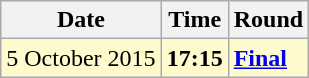<table class="wikitable">
<tr>
<th>Date</th>
<th>Time</th>
<th>Round</th>
</tr>
<tr style=background:lemonchiffon>
<td>5 October 2015</td>
<td><strong>17:15</strong></td>
<td><strong><a href='#'>Final</a></strong></td>
</tr>
</table>
